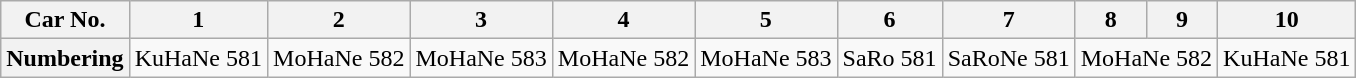<table class="wikitable">
<tr>
<th>Car No.</th>
<th>1</th>
<th>2</th>
<th>3</th>
<th>4</th>
<th>5</th>
<th>6</th>
<th>7</th>
<th>8</th>
<th>9</th>
<th>10</th>
</tr>
<tr>
<th>Numbering</th>
<td>KuHaNe 581</td>
<td>MoHaNe 582</td>
<td>MoHaNe 583</td>
<td>MoHaNe 582</td>
<td>MoHaNe 583</td>
<td>SaRo 581</td>
<td>SaRoNe 581</td>
<td colspan="2">MoHaNe 582</td>
<td>KuHaNe 581</td>
</tr>
</table>
